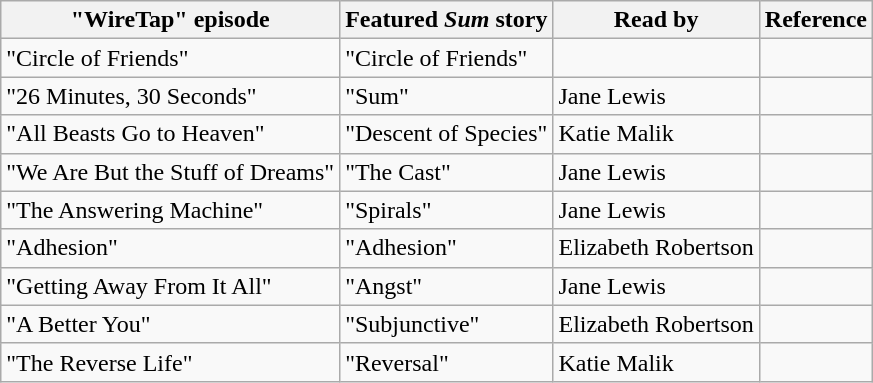<table class="wikitable sortable">
<tr>
<th>"WireTap" episode</th>
<th>Featured <em>Sum</em> story</th>
<th>Read by</th>
<th>Reference</th>
</tr>
<tr>
<td>"Circle of Friends"</td>
<td>"Circle of Friends"</td>
<td></td>
<td></td>
</tr>
<tr>
<td>"26 Minutes, 30 Seconds"</td>
<td>"Sum"</td>
<td>Jane Lewis</td>
<td></td>
</tr>
<tr>
<td>"All Beasts Go to Heaven"</td>
<td>"Descent of Species"</td>
<td>Katie Malik</td>
<td></td>
</tr>
<tr>
<td>"We Are But the Stuff of Dreams"</td>
<td>"The Cast"</td>
<td>Jane Lewis</td>
<td></td>
</tr>
<tr>
<td>"The Answering Machine"</td>
<td>"Spirals"</td>
<td>Jane Lewis</td>
<td></td>
</tr>
<tr>
<td>"Adhesion"</td>
<td>"Adhesion"</td>
<td>Elizabeth Robertson</td>
<td></td>
</tr>
<tr>
<td>"Getting Away From It All"</td>
<td>"Angst"</td>
<td>Jane Lewis</td>
<td></td>
</tr>
<tr>
<td>"A Better You"</td>
<td>"Subjunctive"</td>
<td>Elizabeth Robertson</td>
<td></td>
</tr>
<tr>
<td>"The Reverse Life"</td>
<td>"Reversal"</td>
<td>Katie Malik</td>
<td></td>
</tr>
</table>
